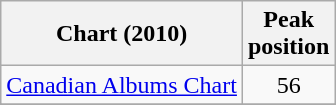<table class="wikitable sortable">
<tr>
<th align="left">Chart (2010)</th>
<th align="left">Peak<br>position</th>
</tr>
<tr>
<td><a href='#'>Canadian Albums Chart</a></td>
<td style="text-align:center;">56</td>
</tr>
<tr>
</tr>
<tr>
</tr>
<tr>
</tr>
<tr>
</tr>
</table>
